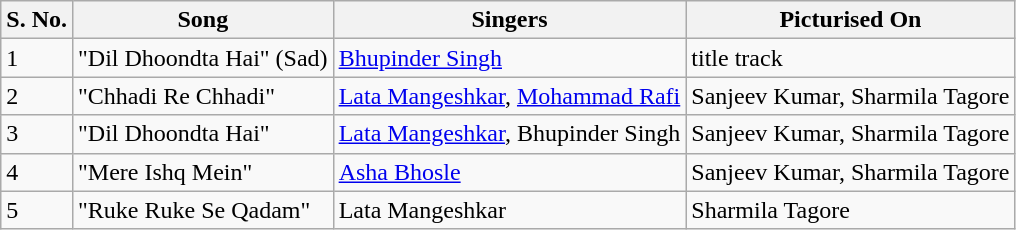<table class="wikitable">
<tr>
<th>S. No.</th>
<th>Song</th>
<th>Singers</th>
<th>Picturised On</th>
</tr>
<tr>
<td>1</td>
<td>"Dil Dhoondta Hai" (Sad)</td>
<td><a href='#'>Bhupinder Singh</a></td>
<td>title track</td>
</tr>
<tr>
<td>2</td>
<td>"Chhadi Re Chhadi"</td>
<td><a href='#'>Lata Mangeshkar</a>, <a href='#'>Mohammad Rafi</a></td>
<td>Sanjeev Kumar, Sharmila Tagore</td>
</tr>
<tr>
<td>3</td>
<td>"Dil Dhoondta Hai"</td>
<td><a href='#'>Lata Mangeshkar</a>, Bhupinder Singh</td>
<td>Sanjeev Kumar, Sharmila Tagore</td>
</tr>
<tr>
<td>4</td>
<td>"Mere Ishq Mein"</td>
<td><a href='#'>Asha Bhosle</a></td>
<td>Sanjeev Kumar, Sharmila Tagore</td>
</tr>
<tr>
<td>5</td>
<td>"Ruke Ruke Se Qadam"</td>
<td>Lata Mangeshkar</td>
<td>Sharmila Tagore</td>
</tr>
</table>
